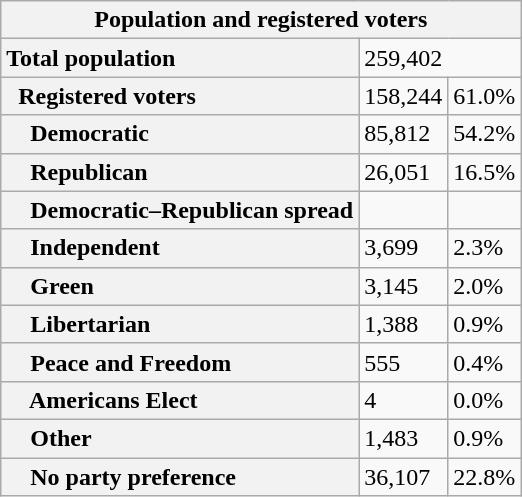<table class="wikitable collapsible collapsed">
<tr>
<th colspan=3>Population and registered voters</th>
</tr>
<tr>
<th scope="row" style="text-align: left;">Total population</th>
<td colspan=2>259,402</td>
</tr>
<tr>
<th scope="row" style="text-align: left;">  Registered voters</th>
<td>158,244</td>
<td>61.0%</td>
</tr>
<tr>
<th scope="row" style="text-align: left;">    Democratic</th>
<td>85,812</td>
<td>54.2%</td>
</tr>
<tr>
<th scope="row" style="text-align: left;">    Republican</th>
<td>26,051</td>
<td>16.5%</td>
</tr>
<tr>
<th scope="row" style="text-align: left;">    Democratic–Republican spread</th>
<td></td>
<td></td>
</tr>
<tr>
<th scope="row" style="text-align: left;">    Independent</th>
<td>3,699</td>
<td>2.3%</td>
</tr>
<tr>
<th scope="row" style="text-align: left;">    Green</th>
<td>3,145</td>
<td>2.0%</td>
</tr>
<tr>
<th scope="row" style="text-align: left;">    Libertarian</th>
<td>1,388</td>
<td>0.9%</td>
</tr>
<tr>
<th scope="row" style="text-align: left;">    Peace and Freedom</th>
<td>555</td>
<td>0.4%</td>
</tr>
<tr>
<th scope="row" style="text-align: left;">    Americans Elect</th>
<td>4</td>
<td>0.0%</td>
</tr>
<tr>
<th scope="row" style="text-align: left;">    Other</th>
<td>1,483</td>
<td>0.9%</td>
</tr>
<tr>
<th scope="row" style="text-align: left;">    No party preference</th>
<td>36,107</td>
<td>22.8%</td>
</tr>
</table>
